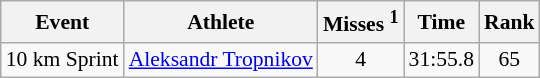<table class="wikitable" style="font-size:90%">
<tr>
<th>Event</th>
<th>Athlete</th>
<th>Misses <sup>1</sup></th>
<th>Time</th>
<th>Rank</th>
</tr>
<tr>
<td>10 km Sprint</td>
<td><a href='#'>Aleksandr Tropnikov</a></td>
<td align="center">4</td>
<td align="center">31:55.8</td>
<td align="center">65</td>
</tr>
</table>
